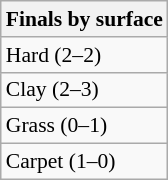<table class=wikitable style=font-size:90%>
<tr>
<th>Finals by surface</th>
</tr>
<tr>
<td>Hard (2–2)</td>
</tr>
<tr>
<td>Clay (2–3)</td>
</tr>
<tr>
<td>Grass (0–1)</td>
</tr>
<tr>
<td>Carpet (1–0)</td>
</tr>
</table>
